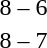<table style="text-align:center">
<tr>
<th width=200></th>
<th width=100></th>
<th width=200></th>
</tr>
<tr>
<td align=right><strong></strong></td>
<td>8 – 6</td>
<td align=left></td>
</tr>
<tr>
<td align=right><strong></strong></td>
<td>8 – 7</td>
<td align=left></td>
</tr>
</table>
